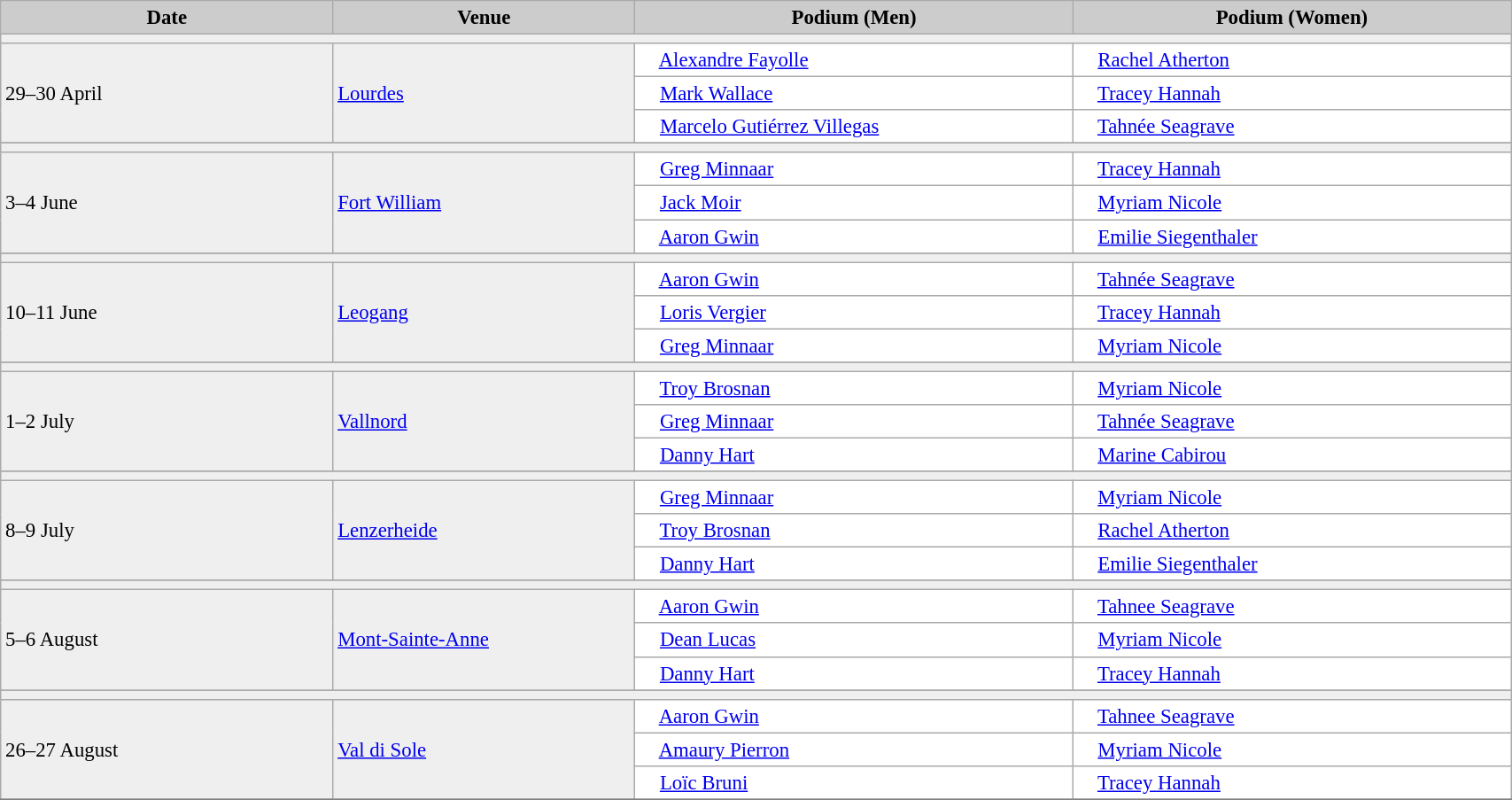<table class="wikitable" width=90% bgcolor="#f7f8ff" cellpadding="3" cellspacing="0" border="1" style="font-size: 95%; border: gray solid 1px; border-collapse: collapse;">
<tr bgcolor="#CCCCCC">
<td align="center"><strong>Date</strong></td>
<td width=20% align="center"><strong>Venue</strong></td>
<td width=29% align="center"><strong>Podium (Men)</strong></td>
<td width=29% align="center"><strong>Podium (Women)</strong></td>
</tr>
<tr bgcolor="#EFEFEF">
<td colspan=4></td>
</tr>
<tr bgcolor="#EFEFEF">
<td rowspan=3>29–30 April</td>
<td rowspan=3> <a href='#'>Lourdes</a></td>
<td bgcolor="#ffffff">      <a href='#'>Alexandre Fayolle</a></td>
<td bgcolor="#ffffff">      <a href='#'>Rachel Atherton</a></td>
</tr>
<tr>
<td bgcolor="#ffffff">      <a href='#'>Mark Wallace</a></td>
<td bgcolor="#ffffff">      <a href='#'>Tracey Hannah</a></td>
</tr>
<tr>
<td bgcolor="#ffffff">      <a href='#'>Marcelo Gutiérrez Villegas</a></td>
<td bgcolor="#ffffff">      <a href='#'>Tahnée Seagrave</a></td>
</tr>
<tr>
</tr>
<tr bgcolor="#EFEFEF">
<td colspan=4></td>
</tr>
<tr bgcolor="#EFEFEF">
<td rowspan=3>3–4 June</td>
<td rowspan=3> <a href='#'>Fort William</a></td>
<td bgcolor="#ffffff">      <a href='#'>Greg Minnaar</a></td>
<td bgcolor="#ffffff">      <a href='#'>Tracey Hannah</a></td>
</tr>
<tr>
<td bgcolor="#ffffff">      <a href='#'>Jack Moir</a></td>
<td bgcolor="#ffffff">      <a href='#'>Myriam Nicole</a></td>
</tr>
<tr>
<td bgcolor="#ffffff">      <a href='#'>Aaron Gwin</a></td>
<td bgcolor="#ffffff">      <a href='#'>Emilie Siegenthaler</a></td>
</tr>
<tr>
</tr>
<tr bgcolor="#EFEFEF">
<td colspan=5></td>
</tr>
<tr bgcolor="#EFEFEF">
<td rowspan=3>10–11 June</td>
<td rowspan=3> <a href='#'>Leogang</a></td>
<td bgcolor="#ffffff">      <a href='#'>Aaron Gwin</a></td>
<td bgcolor="#ffffff">      <a href='#'>Tahnée Seagrave</a></td>
</tr>
<tr>
<td bgcolor="#ffffff">      <a href='#'>Loris Vergier</a></td>
<td bgcolor="#ffffff">      <a href='#'>Tracey Hannah</a></td>
</tr>
<tr>
<td bgcolor="#ffffff">      <a href='#'>Greg Minnaar</a></td>
<td bgcolor="#ffffff">      <a href='#'>Myriam Nicole</a></td>
</tr>
<tr>
</tr>
<tr bgcolor="#EFEFEF">
<td colspan=5></td>
</tr>
<tr bgcolor="#EFEFEF">
<td rowspan=3>1–2 July</td>
<td rowspan=3> <a href='#'>Vallnord</a></td>
<td bgcolor="#ffffff">      <a href='#'>Troy Brosnan</a></td>
<td bgcolor="#ffffff">      <a href='#'>Myriam Nicole</a></td>
</tr>
<tr>
<td bgcolor="#ffffff">      <a href='#'>Greg Minnaar</a></td>
<td bgcolor="#ffffff">      <a href='#'>Tahnée Seagrave</a></td>
</tr>
<tr>
<td bgcolor="#ffffff">      <a href='#'>Danny Hart</a></td>
<td bgcolor="#ffffff">      <a href='#'>Marine Cabirou</a></td>
</tr>
<tr>
</tr>
<tr bgcolor="#EFEFEF">
<td colspan=5></td>
</tr>
<tr bgcolor="#EFEFEF">
<td rowspan=3>8–9 July</td>
<td rowspan=3> <a href='#'>Lenzerheide</a></td>
<td bgcolor="#ffffff">      <a href='#'>Greg Minnaar</a></td>
<td bgcolor="#ffffff">      <a href='#'>Myriam Nicole</a></td>
</tr>
<tr>
<td bgcolor="#ffffff">      <a href='#'>Troy Brosnan</a></td>
<td bgcolor="#ffffff">      <a href='#'>Rachel Atherton</a></td>
</tr>
<tr>
<td bgcolor="#ffffff">      <a href='#'>Danny Hart</a></td>
<td bgcolor="#ffffff">      <a href='#'>Emilie Siegenthaler</a></td>
</tr>
<tr>
</tr>
<tr bgcolor="#EFEFEF">
<td colspan=4></td>
</tr>
<tr bgcolor="#EFEFEF">
<td rowspan=3>5–6 August</td>
<td rowspan=3> <a href='#'>Mont-Sainte-Anne</a></td>
<td bgcolor="#ffffff">      <a href='#'>Aaron Gwin</a></td>
<td bgcolor="#ffffff">      <a href='#'>Tahnee Seagrave</a></td>
</tr>
<tr>
<td bgcolor="#ffffff">      <a href='#'>Dean Lucas</a></td>
<td bgcolor="#ffffff">      <a href='#'>Myriam Nicole</a></td>
</tr>
<tr>
<td bgcolor="#ffffff">      <a href='#'>Danny Hart</a></td>
<td bgcolor="#ffffff">      <a href='#'>Tracey Hannah</a></td>
</tr>
<tr>
</tr>
<tr>
</tr>
<tr bgcolor="#EFEFEF">
<td colspan=4></td>
</tr>
<tr bgcolor="#EFEFEF">
<td rowspan=3>26–27 August</td>
<td rowspan=3> <a href='#'>Val di Sole</a></td>
<td bgcolor="#ffffff">      <a href='#'>Aaron Gwin</a></td>
<td bgcolor="#ffffff">      <a href='#'>Tahnee Seagrave</a></td>
</tr>
<tr>
<td bgcolor="#ffffff">      <a href='#'>Amaury Pierron</a></td>
<td bgcolor="#ffffff">      <a href='#'>Myriam Nicole</a></td>
</tr>
<tr>
<td bgcolor="#ffffff">      <a href='#'>Loïc Bruni</a></td>
<td bgcolor="#ffffff">      <a href='#'>Tracey Hannah</a></td>
</tr>
<tr>
</tr>
</table>
